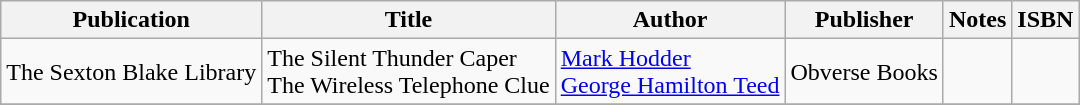<table class="wikitable">
<tr>
<th>Publication</th>
<th>Title</th>
<th>Author</th>
<th>Publisher</th>
<th>Notes</th>
<th>ISBN</th>
</tr>
<tr>
<td>The Sexton Blake Library</td>
<td>The Silent Thunder Caper<br>The Wireless Telephone Clue</td>
<td><a href='#'>Mark Hodder</a><br> <a href='#'>George Hamilton Teed</a></td>
<td>Obverse Books</td>
<td></td>
<td></td>
</tr>
<tr>
</tr>
</table>
